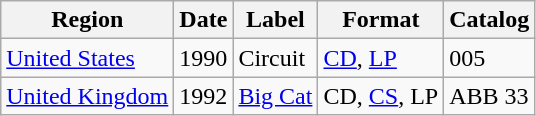<table class="wikitable">
<tr>
<th>Region</th>
<th>Date</th>
<th>Label</th>
<th>Format</th>
<th>Catalog</th>
</tr>
<tr>
<td><a href='#'>United States</a></td>
<td>1990</td>
<td>Circuit</td>
<td><a href='#'>CD</a>, <a href='#'>LP</a></td>
<td>005</td>
</tr>
<tr>
<td><a href='#'>United Kingdom</a></td>
<td>1992</td>
<td><a href='#'>Big Cat</a></td>
<td>CD, <a href='#'>CS</a>, LP</td>
<td>ABB 33</td>
</tr>
</table>
